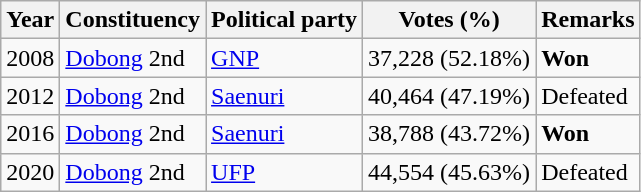<table class="wikitable">
<tr>
<th>Year</th>
<th>Constituency</th>
<th>Political party</th>
<th>Votes (%)</th>
<th>Remarks</th>
</tr>
<tr>
<td>2008</td>
<td><a href='#'>Dobong</a> 2nd</td>
<td><a href='#'>GNP</a></td>
<td>37,228 (52.18%)</td>
<td><strong>Won</strong></td>
</tr>
<tr>
<td>2012</td>
<td><a href='#'>Dobong</a> 2nd</td>
<td><a href='#'>Saenuri</a></td>
<td>40,464 (47.19%)</td>
<td>Defeated</td>
</tr>
<tr>
<td>2016</td>
<td><a href='#'>Dobong</a> 2nd</td>
<td><a href='#'>Saenuri</a></td>
<td>38,788 (43.72%)</td>
<td><strong>Won</strong></td>
</tr>
<tr>
<td>2020</td>
<td><a href='#'>Dobong</a> 2nd</td>
<td><a href='#'>UFP</a></td>
<td>44,554 (45.63%)</td>
<td>Defeated</td>
</tr>
</table>
